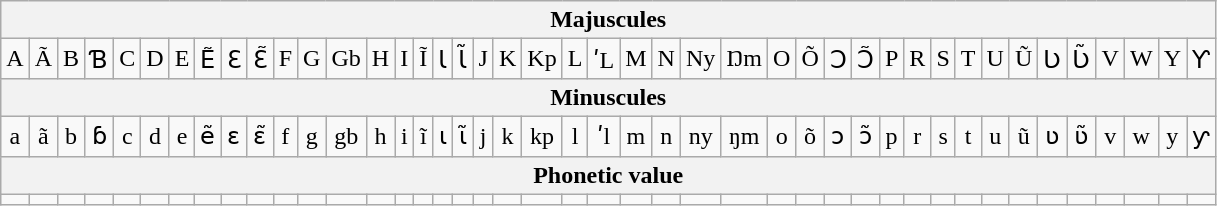<table class="wikitable" style=text-align:center>
<tr>
<th colspan="46">Majuscules</th>
</tr>
<tr>
<td>A</td>
<td>Ã</td>
<td>B</td>
<td>Ɓ</td>
<td>C</td>
<td>D</td>
<td>E</td>
<td>Ẽ</td>
<td>Ɛ</td>
<td>Ɛ̃</td>
<td>F</td>
<td>G</td>
<td>Gb</td>
<td>H</td>
<td>I</td>
<td>Ĩ</td>
<td>Ɩ</td>
<td>Ɩ̃</td>
<td>J</td>
<td>K</td>
<td>Kp</td>
<td>L</td>
<td>ʹL</td>
<td>M</td>
<td>N</td>
<td>Ny</td>
<td>Ŋm</td>
<td>O</td>
<td>Õ</td>
<td>Ɔ</td>
<td>Ɔ̃</td>
<td>P</td>
<td>R</td>
<td>S</td>
<td>T</td>
<td>U</td>
<td>Ũ</td>
<td>Ʋ</td>
<td>Ʋ̃</td>
<td>V</td>
<td>W</td>
<td>Y</td>
<td>Ƴ</td>
</tr>
<tr>
<th colspan="46">Minuscules</th>
</tr>
<tr>
<td>a</td>
<td>ã</td>
<td>b</td>
<td>ɓ</td>
<td>c</td>
<td>d</td>
<td>e</td>
<td>ẽ</td>
<td>ɛ</td>
<td>ɛ̃</td>
<td>f</td>
<td>g</td>
<td>gb</td>
<td>h</td>
<td>i</td>
<td>ĩ</td>
<td>ɩ</td>
<td>ɩ̃</td>
<td>j</td>
<td>k</td>
<td>kp</td>
<td>l</td>
<td>ʹl</td>
<td>m</td>
<td>n</td>
<td>ny</td>
<td>ŋm</td>
<td>o</td>
<td>õ</td>
<td>ɔ</td>
<td>ɔ̃</td>
<td>p</td>
<td>r</td>
<td>s</td>
<td>t</td>
<td>u</td>
<td>ũ</td>
<td>ʋ</td>
<td>ʋ̃</td>
<td>v</td>
<td>w</td>
<td>y</td>
<td>ƴ</td>
</tr>
<tr>
<th colspan="46">Phonetic value</th>
</tr>
<tr>
<td></td>
<td></td>
<td></td>
<td></td>
<td></td>
<td></td>
<td></td>
<td></td>
<td></td>
<td></td>
<td></td>
<td></td>
<td></td>
<td></td>
<td></td>
<td></td>
<td></td>
<td></td>
<td></td>
<td></td>
<td></td>
<td></td>
<td></td>
<td></td>
<td></td>
<td></td>
<td></td>
<td></td>
<td></td>
<td></td>
<td></td>
<td></td>
<td></td>
<td></td>
<td></td>
<td></td>
<td></td>
<td></td>
<td></td>
<td></td>
<td></td>
<td></td>
<td></td>
</tr>
</table>
